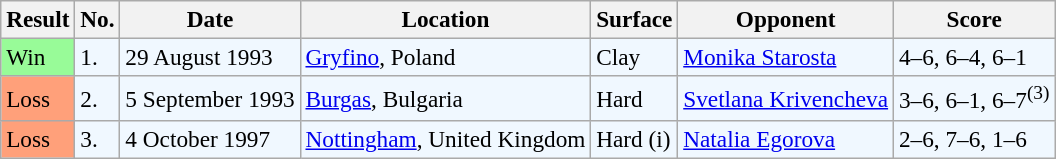<table class="sortable wikitable" style="font-size:97%;">
<tr>
<th>Result</th>
<th>No.</th>
<th>Date</th>
<th>Location</th>
<th>Surface</th>
<th>Opponent</th>
<th>Score</th>
</tr>
<tr style="background:#f0f8ff;">
<td style="background:#98fb98;">Win</td>
<td>1.</td>
<td>29 August 1993</td>
<td><a href='#'>Gryfino</a>, Poland</td>
<td>Clay</td>
<td> <a href='#'>Monika Starosta</a></td>
<td>4–6, 6–4, 6–1</td>
</tr>
<tr bgcolor=f0f8ff>
<td style="background:#ffa07a;">Loss</td>
<td>2.</td>
<td>5 September 1993</td>
<td><a href='#'>Burgas</a>, Bulgaria</td>
<td>Hard</td>
<td> <a href='#'>Svetlana Krivencheva</a></td>
<td>3–6, 6–1, 6–7<sup>(3)</sup></td>
</tr>
<tr style="background:#f0f8ff;">
<td style="background:#ffa07a;">Loss</td>
<td>3.</td>
<td>4 October 1997</td>
<td><a href='#'>Nottingham</a>, United Kingdom</td>
<td>Hard (i)</td>
<td> <a href='#'>Natalia Egorova</a></td>
<td>2–6, 7–6, 1–6</td>
</tr>
</table>
